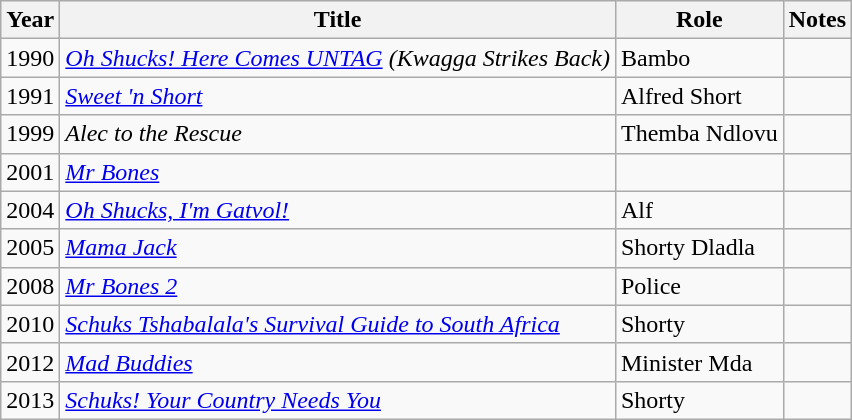<table class = "wikitable sortable">
<tr>
<th>Year</th>
<th>Title</th>
<th>Role</th>
<th class = "unsortable">Notes</th>
</tr>
<tr>
<td>1990</td>
<td><em><a href='#'>Oh Shucks! Here Comes UNTAG</a> (Kwagga Strikes Back)</em></td>
<td>Bambo</td>
<td></td>
</tr>
<tr>
<td>1991</td>
<td><em><a href='#'>Sweet 'n Short</a></em></td>
<td>Alfred Short</td>
<td></td>
</tr>
<tr>
<td>1999</td>
<td><em>Alec to the Rescue</em></td>
<td>Themba Ndlovu</td>
<td></td>
</tr>
<tr>
<td>2001</td>
<td><em><a href='#'>Mr Bones</a></em></td>
<td></td>
<td></td>
</tr>
<tr>
<td>2004</td>
<td><em><a href='#'>Oh Shucks, I'm Gatvol!</a></em></td>
<td>Alf</td>
<td></td>
</tr>
<tr>
<td>2005</td>
<td><em><a href='#'>Mama Jack</a></em></td>
<td>Shorty Dladla</td>
<td></td>
</tr>
<tr>
<td>2008</td>
<td><em><a href='#'>Mr Bones 2</a></em></td>
<td>Police</td>
<td></td>
</tr>
<tr>
<td>2010</td>
<td><em><a href='#'>Schuks Tshabalala's Survival Guide to South Africa</a></em></td>
<td>Shorty</td>
<td></td>
</tr>
<tr>
<td>2012</td>
<td><em><a href='#'>Mad Buddies</a></em></td>
<td>Minister Mda</td>
<td></td>
</tr>
<tr>
<td>2013</td>
<td><em><a href='#'>Schuks! Your Country Needs You</a></em></td>
<td>Shorty</td>
<td></td>
</tr>
</table>
